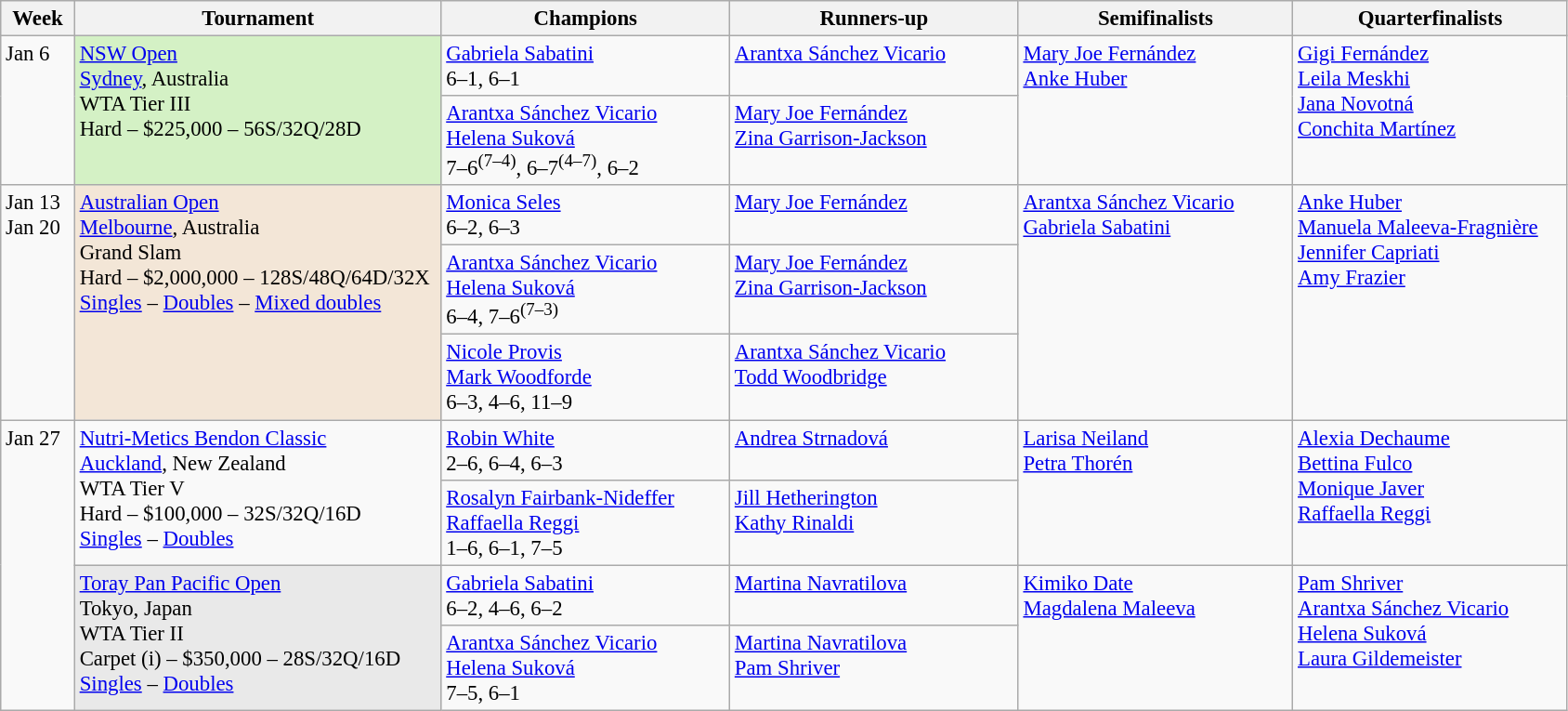<table class=wikitable style=font-size:95%>
<tr>
<th style="width:46px;">Week</th>
<th style="width:256px;">Tournament</th>
<th style="width:200px;">Champions</th>
<th style="width:200px;">Runners-up</th>
<th style="width:190px;">Semifinalists</th>
<th style="width:190px;">Quarterfinalists</th>
</tr>
<tr valign=top>
<td rowspan=2>Jan 6</td>
<td rowspan="2" style="background:#d4f1c5;"><a href='#'>NSW Open</a><br><a href='#'>Sydney</a>, Australia<br>WTA Tier III<br>Hard – $225,000 – 56S/32Q/28D</td>
<td> <a href='#'>Gabriela Sabatini</a><br>6–1, 6–1</td>
<td> <a href='#'>Arantxa Sánchez Vicario</a></td>
<td rowspan=2> <a href='#'>Mary Joe Fernández</a> <br>  <a href='#'>Anke Huber</a></td>
<td rowspan=2> <a href='#'>Gigi Fernández</a> <br>  <a href='#'>Leila Meskhi</a> <br>  <a href='#'>Jana Novotná</a> <br>  <a href='#'>Conchita Martínez</a></td>
</tr>
<tr valign=top>
<td> <a href='#'>Arantxa Sánchez Vicario</a><br> <a href='#'>Helena Suková</a><br>7–6<sup>(7–4)</sup>, 6–7<sup>(4–7)</sup>, 6–2</td>
<td> <a href='#'>Mary Joe Fernández</a><br> <a href='#'>Zina Garrison-Jackson</a></td>
</tr>
<tr valign=top>
<td rowspan=3>Jan 13<br>Jan 20</td>
<td rowspan=3 style="background:#F3E6D7;"><a href='#'>Australian Open</a><br><a href='#'>Melbourne</a>, Australia<br>Grand Slam<br>Hard – $2,000,000 – 128S/48Q/64D/32X<br><a href='#'>Singles</a> – <a href='#'>Doubles</a> – <a href='#'>Mixed doubles</a></td>
<td> <a href='#'>Monica Seles</a><br>6–2, 6–3</td>
<td> <a href='#'>Mary Joe Fernández</a></td>
<td rowspan=3> <a href='#'>Arantxa Sánchez Vicario</a> <br>  <a href='#'>Gabriela Sabatini</a></td>
<td rowspan=3> <a href='#'>Anke Huber</a> <br>  <a href='#'>Manuela Maleeva-Fragnière</a> <br>  <a href='#'>Jennifer Capriati</a> <br>  <a href='#'>Amy Frazier</a></td>
</tr>
<tr valign=top>
<td> <a href='#'>Arantxa Sánchez Vicario</a><br> <a href='#'>Helena Suková</a><br>6–4, 7–6<sup>(7–3)</sup></td>
<td> <a href='#'>Mary Joe Fernández</a><br> <a href='#'>Zina Garrison-Jackson</a></td>
</tr>
<tr valign=top>
<td> <a href='#'>Nicole Provis</a><br> <a href='#'>Mark Woodforde</a><br>6–3, 4–6, 11–9</td>
<td> <a href='#'>Arantxa Sánchez Vicario</a><br> <a href='#'>Todd Woodbridge</a></td>
</tr>
<tr valign=top>
<td rowspan=4>Jan 27</td>
<td rowspan="2"><a href='#'>Nutri-Metics Bendon Classic</a><br><a href='#'>Auckland</a>, New Zealand<br>WTA Tier V<br>Hard – $100,000 – 32S/32Q/16D<br><a href='#'>Singles</a> – <a href='#'>Doubles</a></td>
<td> <a href='#'>Robin White</a><br>2–6, 6–4, 6–3</td>
<td> <a href='#'>Andrea Strnadová</a></td>
<td rowspan=2> <a href='#'>Larisa Neiland</a> <br>  <a href='#'>Petra Thorén</a></td>
<td rowspan=2> <a href='#'>Alexia Dechaume</a> <br>  <a href='#'>Bettina Fulco</a> <br>  <a href='#'>Monique Javer</a> <br>  <a href='#'>Raffaella Reggi</a></td>
</tr>
<tr valign=top>
<td> <a href='#'>Rosalyn Fairbank-Nideffer</a><br> <a href='#'>Raffaella Reggi</a><br>1–6, 6–1, 7–5</td>
<td> <a href='#'>Jill Hetherington</a><br> <a href='#'>Kathy Rinaldi</a></td>
</tr>
<tr valign=top>
<td rowspan="2" style="background:#e9e9e9;"><a href='#'>Toray Pan Pacific Open</a><br>Tokyo, Japan<br>WTA Tier II<br>Carpet (i) – $350,000 – 28S/32Q/16D<br><a href='#'>Singles</a> – <a href='#'>Doubles</a></td>
<td> <a href='#'>Gabriela Sabatini</a><br>6–2, 4–6, 6–2</td>
<td> <a href='#'>Martina Navratilova</a></td>
<td rowspan=2> <a href='#'>Kimiko Date</a> <br>  <a href='#'>Magdalena Maleeva</a></td>
<td rowspan=2> <a href='#'>Pam Shriver</a> <br>  <a href='#'>Arantxa Sánchez Vicario</a> <br>  <a href='#'>Helena Suková</a> <br>  <a href='#'>Laura Gildemeister</a></td>
</tr>
<tr valign=top>
<td> <a href='#'>Arantxa Sánchez Vicario</a><br> <a href='#'>Helena Suková</a><br>7–5, 6–1</td>
<td> <a href='#'>Martina Navratilova</a><br> <a href='#'>Pam Shriver</a></td>
</tr>
</table>
